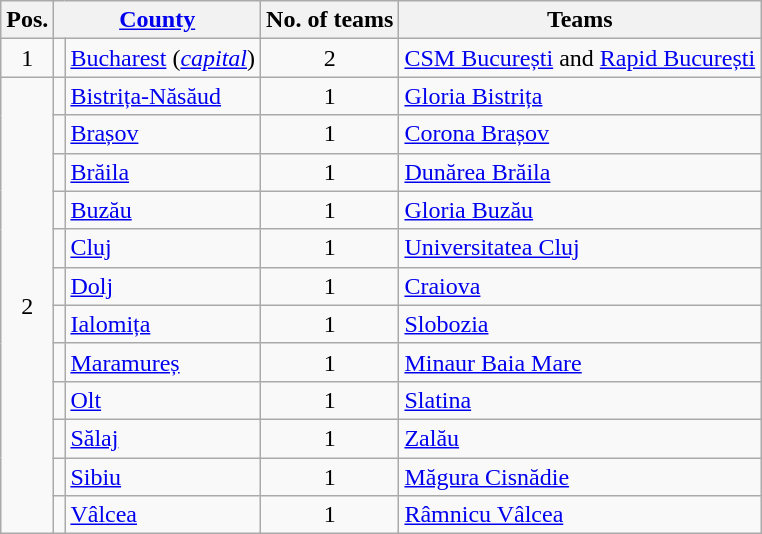<table class="wikitable">
<tr>
<th>Pos.</th>
<th colspan=2><a href='#'>County</a></th>
<th>No. of teams</th>
<th>Teams</th>
</tr>
<tr>
<td align="center">1</td>
<td align=center></td>
<td><a href='#'>Bucharest</a> (<em><a href='#'>capital</a></em>)</td>
<td align="center">2</td>
<td><a href='#'>CSM București</a> and <a href='#'>Rapid București</a></td>
</tr>
<tr>
<td rowspan="14" align="center">2</td>
<td align=center></td>
<td><a href='#'>Bistrița-Năsăud</a></td>
<td align="center">1</td>
<td><a href='#'>Gloria Bistrița</a></td>
</tr>
<tr>
<td align=center></td>
<td><a href='#'>Brașov</a></td>
<td align="center">1</td>
<td><a href='#'>Corona Brașov</a></td>
</tr>
<tr>
<td align=center></td>
<td><a href='#'>Brăila</a></td>
<td align="center">1</td>
<td><a href='#'>Dunărea Brăila</a></td>
</tr>
<tr>
<td align=center></td>
<td><a href='#'>Buzău</a></td>
<td align="center">1</td>
<td><a href='#'>Gloria Buzău</a></td>
</tr>
<tr>
<td align=center></td>
<td><a href='#'>Cluj</a></td>
<td align="center">1</td>
<td><a href='#'>Universitatea Cluj</a></td>
</tr>
<tr>
<td align=center></td>
<td><a href='#'>Dolj</a></td>
<td align="center">1</td>
<td><a href='#'>Craiova</a></td>
</tr>
<tr>
<td align=center></td>
<td><a href='#'>Ialomița</a></td>
<td align="center">1</td>
<td><a href='#'>Slobozia</a></td>
</tr>
<tr>
<td align=center></td>
<td><a href='#'>Maramureș</a></td>
<td align="center">1</td>
<td><a href='#'>Minaur Baia Mare</a></td>
</tr>
<tr>
<td align=center></td>
<td><a href='#'>Olt</a></td>
<td align="center">1</td>
<td><a href='#'>Slatina</a></td>
</tr>
<tr>
<td align=center></td>
<td><a href='#'>Sălaj</a></td>
<td align="center">1</td>
<td><a href='#'>Zalău</a></td>
</tr>
<tr>
<td align=center></td>
<td><a href='#'>Sibiu</a></td>
<td align="center">1</td>
<td><a href='#'>Măgura Cisnădie</a></td>
</tr>
<tr>
<td align=center></td>
<td><a href='#'>Vâlcea</a></td>
<td align="center">1</td>
<td><a href='#'>Râmnicu Vâlcea</a></td>
</tr>
</table>
